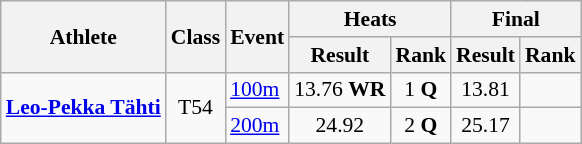<table class=wikitable style="font-size:90%">
<tr>
<th rowspan="2">Athlete</th>
<th rowspan="2">Class</th>
<th rowspan="2">Event</th>
<th colspan="2">Heats</th>
<th colspan="2">Final</th>
</tr>
<tr>
<th>Result</th>
<th>Rank</th>
<th>Result</th>
<th>Rank</th>
</tr>
<tr>
<td rowspan="2"><strong><a href='#'>Leo-Pekka Tähti</a></strong></td>
<td rowspan="2" style="text-align:center;">T54</td>
<td><a href='#'>100m</a></td>
<td style="text-align:center;">13.76 <strong>WR</strong></td>
<td style="text-align:center;">1 <strong>Q</strong></td>
<td style="text-align:center;">13.81</td>
<td style="text-align:center;"></td>
</tr>
<tr>
<td><a href='#'>200m</a></td>
<td style="text-align:center;">24.92</td>
<td style="text-align:center;">2 <strong>Q</strong></td>
<td style="text-align:center;">25.17</td>
<td style="text-align:center;"></td>
</tr>
</table>
